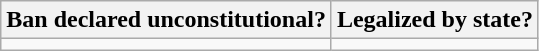<table class="wikitable">
<tr>
<th>Ban declared unconstitutional?</th>
<th>Legalized by state?</th>
</tr>
<tr>
<td></td>
<td></td>
</tr>
</table>
